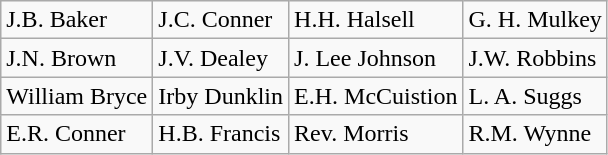<table class="wikitable" style="border: 1px solid darkgray;">
<tr>
<td>J.B. Baker</td>
<td>J.C. Conner</td>
<td>H.H. Halsell</td>
<td>G. H. Mulkey</td>
</tr>
<tr>
<td>J.N. Brown</td>
<td>J.V. Dealey</td>
<td>J. Lee Johnson</td>
<td>J.W. Robbins</td>
</tr>
<tr>
<td>William Bryce</td>
<td>Irby Dunklin</td>
<td>E.H. McCuistion</td>
<td>L. A. Suggs</td>
</tr>
<tr>
<td>E.R. Conner</td>
<td>H.B. Francis</td>
<td>Rev. Morris</td>
<td>R.M. Wynne</td>
</tr>
</table>
